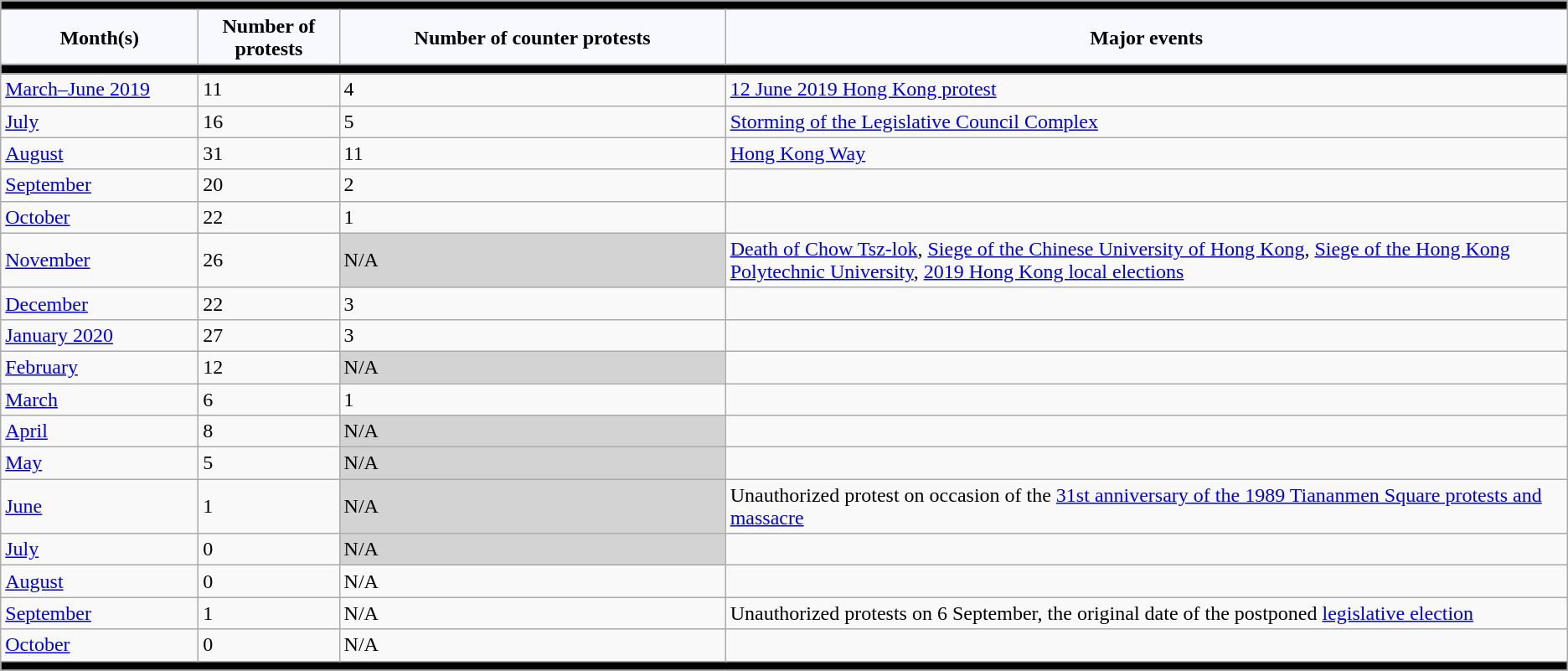<table class="wikitable sortable">
<tr bgcolor="#000000">
<td colspan="4"></td>
</tr>
<tr align="center" bgcolor="#F8F8FF">
<td style="width:150px;"><strong>Month(s)</strong></td>
<td><strong>Number of protests</strong> </td>
<td><strong>Number of counter protests</strong> </td>
<td><strong>Major events</strong></td>
</tr>
<tr bgcolor="#000000">
<td colspan="4"></td>
</tr>
<tr>
<td><a href='#'>March–June 2019</a></td>
<td>11</td>
<td>4</td>
<td><a href='#'>12 June 2019 Hong Kong protest</a></td>
</tr>
<tr>
<td><a href='#'>July</a></td>
<td>16</td>
<td>5</td>
<td><a href='#'>Storming of the Legislative Council Complex</a></td>
</tr>
<tr>
<td><a href='#'>August</a></td>
<td>31</td>
<td>11</td>
<td><a href='#'>Hong Kong Way</a></td>
</tr>
<tr>
<td><a href='#'>September</a></td>
<td>20</td>
<td>2</td>
<td></td>
</tr>
<tr>
<td><a href='#'>October</a></td>
<td>22</td>
<td>1</td>
<td></td>
</tr>
<tr>
<td><a href='#'>November</a></td>
<td>26</td>
<td data-sort-value="0" style="width: 300px; background: lightgray;">N/A</td>
<td><a href='#'>Death of Chow Tsz-lok</a>, <a href='#'>Siege of the Chinese University of Hong Kong</a>,  <a href='#'>Siege of the Hong Kong Polytechnic University</a>, <a href='#'>2019 Hong Kong local elections</a></td>
</tr>
<tr>
<td><a href='#'>December</a></td>
<td>22</td>
<td>3</td>
<td></td>
</tr>
<tr>
<td><a href='#'>January 2020</a></td>
<td>27</td>
<td>3</td>
<td></td>
</tr>
<tr>
<td><a href='#'>February</a></td>
<td>12</td>
<td data-sort-value="0" style="width: 300px; background: lightgray;">N/A</td>
<td></td>
</tr>
<tr>
<td><a href='#'>March</a></td>
<td>6</td>
<td>1</td>
<td></td>
</tr>
<tr>
<td><a href='#'>April</a></td>
<td>8</td>
<td data-sort-value="0" style="width: 300px; background: lightgray;">N/A</td>
<td></td>
</tr>
<tr>
<td><a href='#'>May</a></td>
<td>5</td>
<td data-sort-value="0" style="width: 300px; background: lightgray;">N/A</td>
<td></td>
</tr>
<tr>
<td><a href='#'>June</a></td>
<td>1</td>
<td data-sort-value="0" style="width: 300px; background: lightgray;">N/A</td>
<td>Unauthorized protest on occasion of the <a href='#'>31st anniversary of the 1989 Tiananmen Square protests and massacre</a></td>
</tr>
<tr>
<td><a href='#'>July</a></td>
<td>0</td>
<td data-sort-value="0" style="width: 300px; background: lightgray;">N/A</td>
<td></td>
</tr>
<tr>
<td><a href='#'>August</a></td>
<td>0</td>
<td>N/A</td>
<td></td>
</tr>
<tr>
<td><a href='#'>September</a></td>
<td>1</td>
<td>N/A</td>
<td>Unauthorized protests on 6 September, the original date of the postponed <a href='#'>legislative election</a></td>
</tr>
<tr>
<td><a href='#'>October</a></td>
<td>0</td>
<td>N/A</td>
<td></td>
</tr>
<tr bgcolor="#000000">
<td colspan="4"></td>
</tr>
</table>
